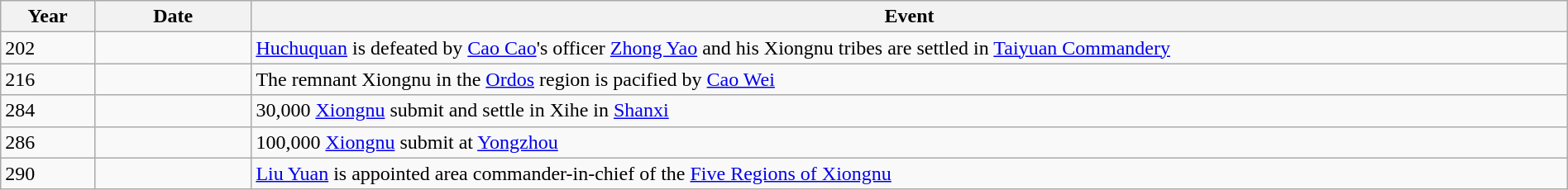<table class="wikitable" width="100%">
<tr>
<th style="width:6%">Year</th>
<th style="width:10%">Date</th>
<th>Event</th>
</tr>
<tr>
<td>202</td>
<td></td>
<td><a href='#'>Huchuquan</a> is defeated by <a href='#'>Cao Cao</a>'s officer <a href='#'>Zhong Yao</a> and his Xiongnu tribes are settled in <a href='#'>Taiyuan Commandery</a></td>
</tr>
<tr>
<td>216</td>
<td></td>
<td>The remnant Xiongnu in the <a href='#'>Ordos</a> region is pacified by <a href='#'>Cao Wei</a></td>
</tr>
<tr>
<td>284</td>
<td></td>
<td>30,000 <a href='#'>Xiongnu</a> submit and settle in Xihe in <a href='#'>Shanxi</a></td>
</tr>
<tr>
<td>286</td>
<td></td>
<td>100,000 <a href='#'>Xiongnu</a> submit at <a href='#'>Yongzhou</a></td>
</tr>
<tr>
<td>290</td>
<td></td>
<td><a href='#'>Liu Yuan</a> is appointed area commander-in-chief of the <a href='#'>Five Regions of Xiongnu</a></td>
</tr>
</table>
